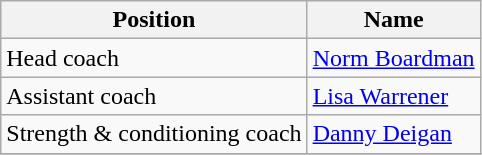<table class="wikitable">
<tr>
<th>Position</th>
<th>Name</th>
</tr>
<tr>
<td>Head coach</td>
<td> <a href='#'>Norm Boardman</a></td>
</tr>
<tr>
<td>Assistant coach</td>
<td> <a href='#'>Lisa Warrener</a></td>
</tr>
<tr>
<td>Strength & conditioning coach</td>
<td> <a href='#'>Danny Deigan</a></td>
</tr>
<tr>
</tr>
</table>
